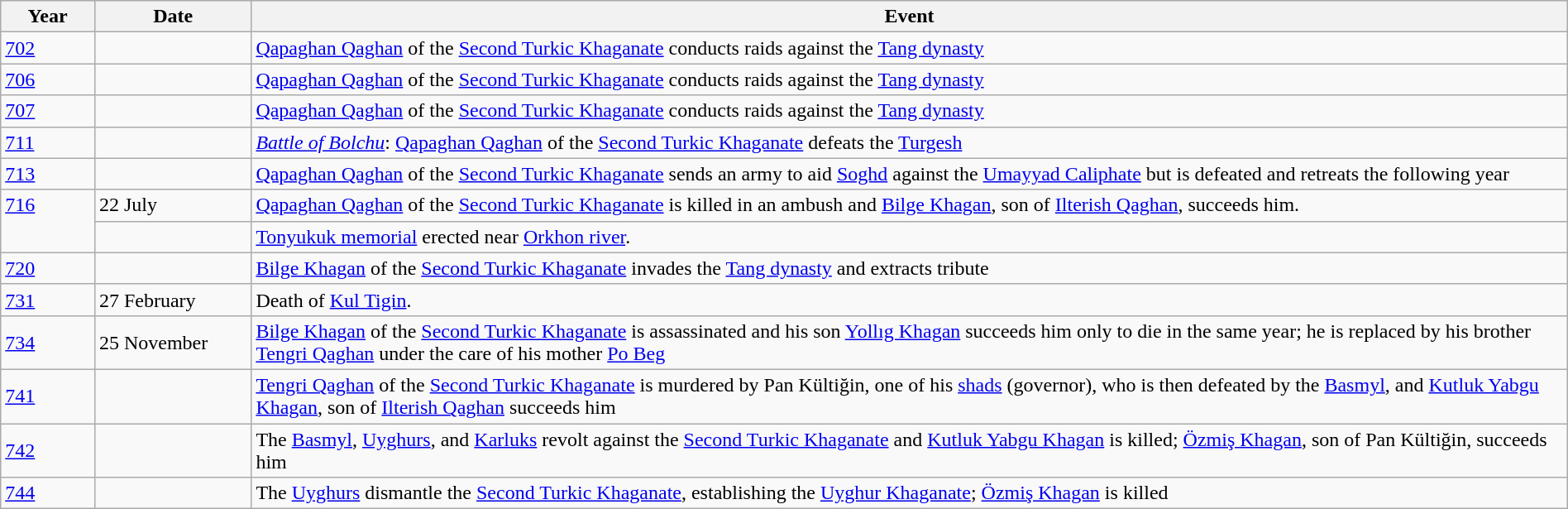<table class="wikitable" width="100%">
<tr>
<th style="width:6%">Year</th>
<th style="width:10%">Date</th>
<th>Event</th>
</tr>
<tr>
<td><a href='#'>702</a></td>
<td></td>
<td><a href='#'>Qapaghan Qaghan</a> of the <a href='#'>Second Turkic Khaganate</a> conducts raids against the <a href='#'>Tang dynasty</a></td>
</tr>
<tr>
<td><a href='#'>706</a></td>
<td></td>
<td><a href='#'>Qapaghan Qaghan</a> of the <a href='#'>Second Turkic Khaganate</a> conducts raids against the <a href='#'>Tang dynasty</a></td>
</tr>
<tr>
<td><a href='#'>707</a></td>
<td></td>
<td><a href='#'>Qapaghan Qaghan</a> of the <a href='#'>Second Turkic Khaganate</a> conducts raids against the <a href='#'>Tang dynasty</a></td>
</tr>
<tr>
<td><a href='#'>711</a></td>
<td></td>
<td><em><a href='#'>Battle of Bolchu</a></em>: <a href='#'>Qapaghan Qaghan</a> of the <a href='#'>Second Turkic Khaganate</a> defeats the <a href='#'>Turgesh</a></td>
</tr>
<tr>
<td><a href='#'>713</a></td>
<td></td>
<td><a href='#'>Qapaghan Qaghan</a> of the <a href='#'>Second Turkic Khaganate</a> sends an army to aid <a href='#'>Soghd</a> against the <a href='#'>Umayyad Caliphate</a> but is defeated and retreats the following year</td>
</tr>
<tr>
<td rowspan="2" valign="top"><a href='#'>716</a></td>
<td>22 July</td>
<td><a href='#'>Qapaghan Qaghan</a> of the <a href='#'>Second Turkic Khaganate</a> is killed in an ambush and <a href='#'>Bilge Khagan</a>, son of <a href='#'>Ilterish Qaghan</a>, succeeds him.</td>
</tr>
<tr>
<td></td>
<td><a href='#'>Tonyukuk memorial</a> erected near <a href='#'>Orkhon river</a>.</td>
</tr>
<tr>
<td><a href='#'>720</a></td>
<td></td>
<td><a href='#'>Bilge Khagan</a> of the <a href='#'>Second Turkic Khaganate</a> invades the <a href='#'>Tang dynasty</a> and extracts tribute</td>
</tr>
<tr>
<td><a href='#'>731</a></td>
<td>27 February</td>
<td>Death of <a href='#'>Kul Tigin</a>.</td>
</tr>
<tr>
<td><a href='#'>734</a></td>
<td>25 November</td>
<td><a href='#'>Bilge Khagan</a> of the <a href='#'>Second Turkic Khaganate</a> is assassinated and his son <a href='#'>Yollıg Khagan</a> succeeds him only to die in the same year; he is replaced by his brother <a href='#'>Tengri Qaghan</a> under the care of his mother <a href='#'>Po Beg</a></td>
</tr>
<tr>
<td><a href='#'>741</a></td>
<td></td>
<td><a href='#'>Tengri Qaghan</a> of the <a href='#'>Second Turkic Khaganate</a> is murdered by Pan Kültiğin, one of his <a href='#'>shads</a> (governor), who is then defeated by the <a href='#'>Basmyl</a>, and <a href='#'>Kutluk Yabgu Khagan</a>, son of <a href='#'>Ilterish Qaghan</a> succeeds him</td>
</tr>
<tr>
<td><a href='#'>742</a></td>
<td></td>
<td>The <a href='#'>Basmyl</a>, <a href='#'>Uyghurs</a>, and <a href='#'>Karluks</a> revolt against the <a href='#'>Second Turkic Khaganate</a> and <a href='#'>Kutluk Yabgu Khagan</a> is killed; <a href='#'>Özmiş Khagan</a>, son of Pan Kültiğin, succeeds him</td>
</tr>
<tr>
<td><a href='#'>744</a></td>
<td></td>
<td>The <a href='#'>Uyghurs</a> dismantle the <a href='#'>Second Turkic Khaganate</a>, establishing the <a href='#'>Uyghur Khaganate</a>; <a href='#'>Özmiş Khagan</a> is killed</td>
</tr>
</table>
